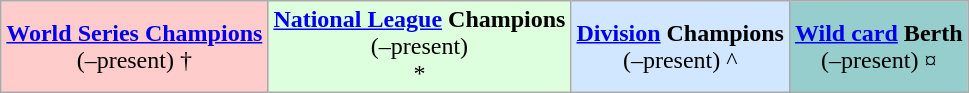<table class="wikitable style="text-align:center; font-size:85%">
<tr>
<td align="center" bgcolor="#ffcccc"><strong><a href='#'>World Series Champions</a></strong><br>(–present) †</td>
<td align="center" bgcolor="#ddffdd"><strong><a href='#'>National League</a> Champions</strong> <br>(–present)<br> *</td>
<td align="center" bgcolor="#D0E7FF"><strong><a href='#'>Division</a> Champions</strong><br>(–present) ^</td>
<td align="center" bgcolor="#96CDCD"><strong><a href='#'>Wild card</a> Berth</strong><br>(–present) ¤</td>
</tr>
</table>
